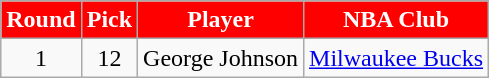<table class="wikitable">
<tr>
<th style="background:red; color:#FFFFFF;">Round</th>
<th style="background:red; color:#FFFFFF;">Pick</th>
<th style="background:red; color:#FFFFFF;">Player</th>
<th style="background:red; color:#FFFFFF;">NBA Club</th>
</tr>
<tr style="text-align:center;">
<td>1</td>
<td>12</td>
<td>George Johnson</td>
<td><a href='#'>Milwaukee Bucks</a></td>
</tr>
</table>
